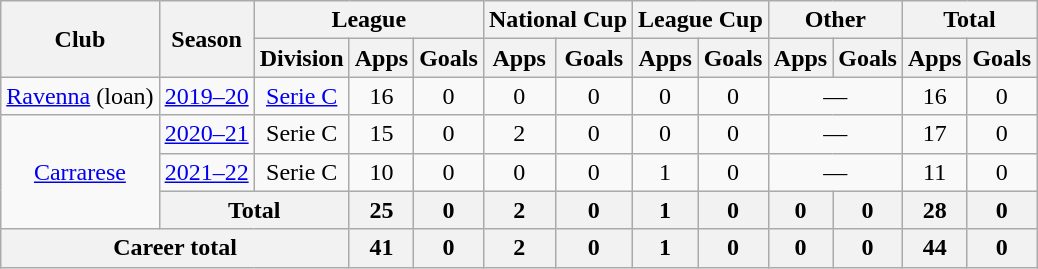<table class="wikitable" style="text-align:center">
<tr>
<th rowspan="2">Club</th>
<th rowspan="2">Season</th>
<th colspan="3">League</th>
<th colspan="2">National Cup</th>
<th colspan="2">League Cup</th>
<th colspan="2">Other</th>
<th colspan="2">Total</th>
</tr>
<tr>
<th>Division</th>
<th>Apps</th>
<th>Goals</th>
<th>Apps</th>
<th>Goals</th>
<th>Apps</th>
<th>Goals</th>
<th>Apps</th>
<th>Goals</th>
<th>Apps</th>
<th>Goals</th>
</tr>
<tr>
<td><a href='#'>Ravenna</a> (loan)</td>
<td><a href='#'>2019–20</a></td>
<td><a href='#'>Serie C</a></td>
<td>16</td>
<td>0</td>
<td>0</td>
<td>0</td>
<td>0</td>
<td>0</td>
<td colspan="2">—</td>
<td>16</td>
<td>0</td>
</tr>
<tr>
<td rowspan="3"><a href='#'>Carrarese</a></td>
<td><a href='#'>2020–21</a></td>
<td>Serie C</td>
<td>15</td>
<td>0</td>
<td>2</td>
<td>0</td>
<td>0</td>
<td>0</td>
<td colspan="2">—</td>
<td>17</td>
<td>0</td>
</tr>
<tr>
<td><a href='#'>2021–22</a></td>
<td>Serie C</td>
<td>10</td>
<td>0</td>
<td>0</td>
<td>0</td>
<td>1</td>
<td>0</td>
<td colspan="2">—</td>
<td>11</td>
<td>0</td>
</tr>
<tr>
<th colspan="2">Total</th>
<th>25</th>
<th>0</th>
<th>2</th>
<th>0</th>
<th>1</th>
<th>0</th>
<th>0</th>
<th>0</th>
<th>28</th>
<th>0</th>
</tr>
<tr>
<th colspan="3">Career total</th>
<th>41</th>
<th>0</th>
<th>2</th>
<th>0</th>
<th>1</th>
<th>0</th>
<th>0</th>
<th>0</th>
<th>44</th>
<th>0</th>
</tr>
</table>
